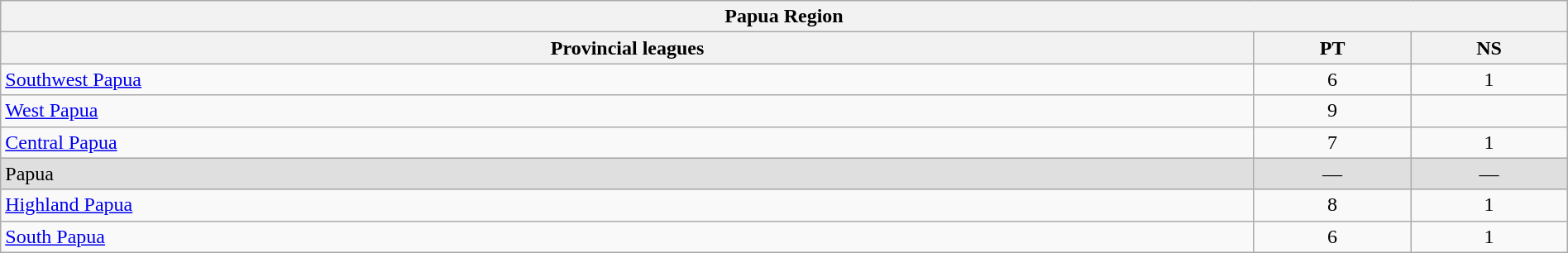<table class="wikitable sortable" style="width:100%;">
<tr>
<th colspan="3"><strong>Papua Region</strong></th>
</tr>
<tr>
<th style="width:80%;">Provincial leagues</th>
<th style="width:10%;">PT</th>
<th style="width:10%;">NS</th>
</tr>
<tr>
<td> <a href='#'>Southwest Papua</a></td>
<td align=center>6</td>
<td align=center>1</td>
</tr>
<tr>
<td> <a href='#'>West Papua</a></td>
<td align=center>9</td>
<td align=center></td>
</tr>
<tr>
<td> <a href='#'>Central Papua</a></td>
<td align=center>7</td>
<td align=center>1</td>
</tr>
<tr bgcolor="#DFDFDF">
<td> Papua</td>
<td align=center>—</td>
<td align=center>—</td>
</tr>
<tr>
<td> <a href='#'>Highland Papua</a></td>
<td align=center>8</td>
<td align=center>1</td>
</tr>
<tr>
<td> <a href='#'>South Papua</a></td>
<td align=center>6</td>
<td align=center>1</td>
</tr>
</table>
